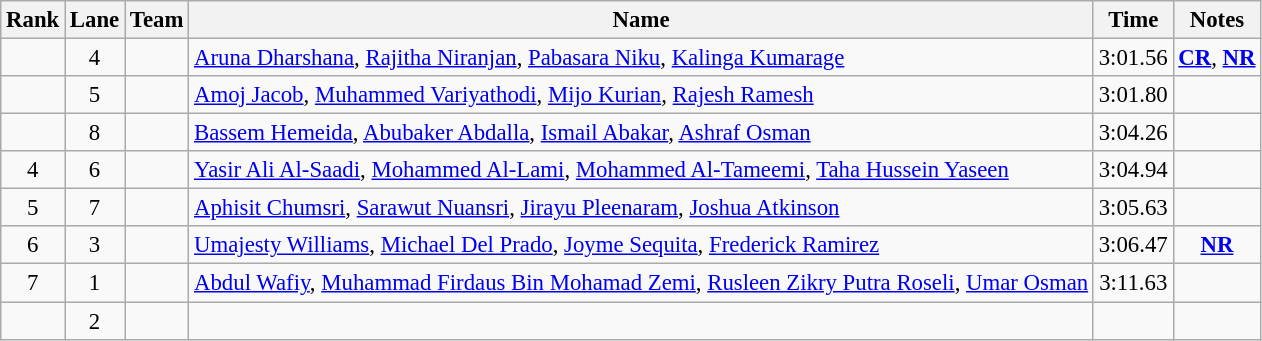<table class="wikitable sortable" style="text-align:center;font-size:95%">
<tr>
<th>Rank</th>
<th>Lane</th>
<th>Team</th>
<th>Name</th>
<th>Time</th>
<th>Notes</th>
</tr>
<tr>
<td></td>
<td>4</td>
<td align=left></td>
<td align=left><a href='#'>Aruna Dharshana</a>, <a href='#'>Rajitha Niranjan</a>, <a href='#'>Pabasara Niku</a>, <a href='#'>Kalinga Kumarage</a></td>
<td>3:01.56</td>
<td><strong><a href='#'>CR</a></strong>, <strong><a href='#'>NR</a></strong></td>
</tr>
<tr>
<td></td>
<td>5</td>
<td align=left></td>
<td align=left><a href='#'>Amoj Jacob</a>, <a href='#'>Muhammed Variyathodi</a>, <a href='#'>Mijo Kurian</a>, <a href='#'>Rajesh Ramesh</a></td>
<td>3:01.80</td>
<td></td>
</tr>
<tr>
<td></td>
<td>8</td>
<td align=left></td>
<td align=left><a href='#'>Bassem Hemeida</a>, <a href='#'>Abubaker Abdalla</a>, <a href='#'>Ismail Abakar</a>, <a href='#'>Ashraf Osman</a></td>
<td>3:04.26</td>
<td></td>
</tr>
<tr>
<td>4</td>
<td>6</td>
<td align=left></td>
<td align=left><a href='#'>Yasir Ali Al-Saadi</a>, <a href='#'>Mohammed Al-Lami</a>, <a href='#'>Mohammed Al-Tameemi</a>, <a href='#'>Taha Hussein Yaseen</a></td>
<td>3:04.94</td>
<td></td>
</tr>
<tr>
<td>5</td>
<td>7</td>
<td align=left></td>
<td align=left><a href='#'>Aphisit Chumsri</a>, <a href='#'>Sarawut Nuansri</a>, <a href='#'>Jirayu Pleenaram</a>, <a href='#'>Joshua Atkinson</a></td>
<td>3:05.63</td>
<td></td>
</tr>
<tr>
<td>6</td>
<td>3</td>
<td align=left></td>
<td align=left><a href='#'>Umajesty Williams</a>, <a href='#'>Michael Del Prado</a>, <a href='#'>Joyme Sequita</a>, <a href='#'>Frederick Ramirez</a></td>
<td>3:06.47</td>
<td><strong><a href='#'>NR</a></strong></td>
</tr>
<tr>
<td>7</td>
<td>1</td>
<td align=left></td>
<td align=left><a href='#'>Abdul Wafiy</a>, <a href='#'>Muhammad Firdaus Bin Mohamad Zemi</a>, <a href='#'>Rusleen Zikry Putra Roseli</a>, <a href='#'>Umar Osman</a></td>
<td>3:11.63</td>
<td></td>
</tr>
<tr>
<td></td>
<td>2</td>
<td align=left></td>
<td align=left></td>
<td></td>
<td></td>
</tr>
</table>
